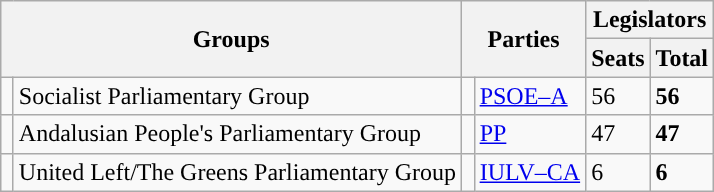<table class="wikitable" style="text-align:left;">
<tr>
<th rowspan="2" colspan="2">Groups</th>
<th rowspan="2" colspan="2">Parties</th>
<th colspan="2">Legislators</th>
</tr>
<tr>
<th>Seats</th>
<th>Total</th>
</tr>
<tr>
<td width="1" style="color:inherit;background:"></td>
<td>Socialist Parliamentary Group</td>
<td width="1" style="color:inherit;background:"></td>
<td><a href='#'>PSOE–A</a></td>
<td>56</td>
<td><strong>56</strong></td>
</tr>
<tr>
<td style="color:inherit;background:"></td>
<td>Andalusian People's Parliamentary Group</td>
<td style="color:inherit;background:"></td>
<td><a href='#'>PP</a></td>
<td>47</td>
<td><strong>47</strong></td>
</tr>
<tr>
<td style="color:inherit;background:"></td>
<td>United Left/The Greens Parliamentary Group</td>
<td style="color:inherit;background:"></td>
<td><a href='#'>IULV–CA</a></td>
<td>6</td>
<td><strong>6</strong></td>
</tr>
</table>
